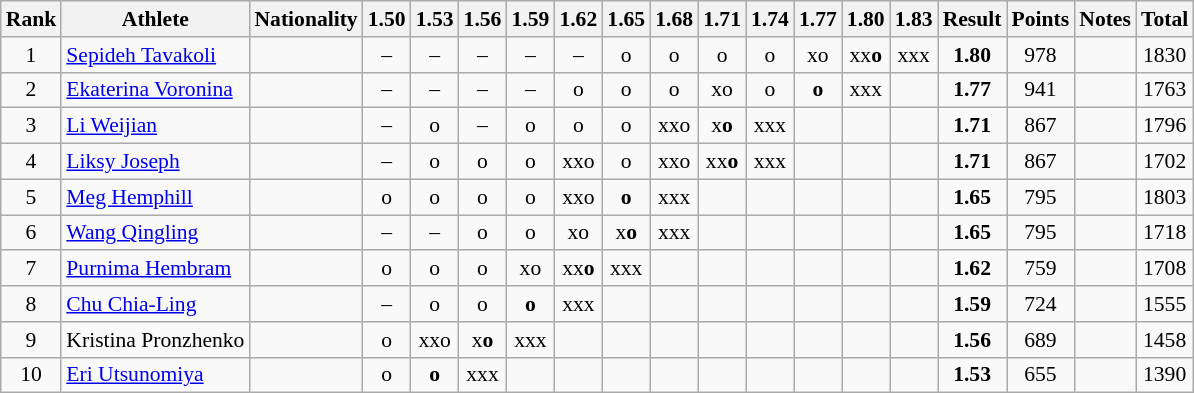<table class="wikitable sortable" style="text-align:center; font-size:90%">
<tr>
<th>Rank</th>
<th>Athlete</th>
<th>Nationality</th>
<th>1.50</th>
<th>1.53</th>
<th>1.56</th>
<th>1.59</th>
<th>1.62</th>
<th>1.65</th>
<th>1.68</th>
<th>1.71</th>
<th>1.74</th>
<th>1.77</th>
<th>1.80</th>
<th>1.83</th>
<th>Result</th>
<th>Points</th>
<th>Notes</th>
<th>Total</th>
</tr>
<tr>
<td>1</td>
<td align="left"><a href='#'>Sepideh Tavakoli</a></td>
<td align=left></td>
<td>–</td>
<td>–</td>
<td>–</td>
<td>–</td>
<td>–</td>
<td>o</td>
<td>o</td>
<td>o</td>
<td>o</td>
<td>xo</td>
<td>xx<strong>o</strong></td>
<td>xxx</td>
<td><strong>1.80</strong></td>
<td>978</td>
<td></td>
<td>1830</td>
</tr>
<tr>
<td>2</td>
<td align="left"><a href='#'>Ekaterina Voronina</a></td>
<td align=left></td>
<td>–</td>
<td>–</td>
<td>–</td>
<td>–</td>
<td>o</td>
<td>o</td>
<td>o</td>
<td>xo</td>
<td>o</td>
<td><strong>o</strong></td>
<td>xxx</td>
<td></td>
<td><strong>1.77</strong></td>
<td>941</td>
<td></td>
<td>1763</td>
</tr>
<tr>
<td>3</td>
<td align="left"><a href='#'>Li Weijian</a></td>
<td align=left></td>
<td>–</td>
<td>o</td>
<td>–</td>
<td>o</td>
<td>o</td>
<td>o</td>
<td>xxo</td>
<td>x<strong>o</strong></td>
<td>xxx</td>
<td></td>
<td></td>
<td></td>
<td><strong>1.71</strong></td>
<td>867</td>
<td></td>
<td>1796</td>
</tr>
<tr>
<td>4</td>
<td align="left"><a href='#'>Liksy Joseph</a></td>
<td align=left></td>
<td>–</td>
<td>o</td>
<td>o</td>
<td>o</td>
<td>xxo</td>
<td>o</td>
<td>xxo</td>
<td>xx<strong>o</strong></td>
<td>xxx</td>
<td></td>
<td></td>
<td></td>
<td><strong>1.71</strong></td>
<td>867</td>
<td></td>
<td>1702</td>
</tr>
<tr>
<td>5</td>
<td align="left"><a href='#'>Meg Hemphill</a></td>
<td align=left></td>
<td>o</td>
<td>o</td>
<td>o</td>
<td>o</td>
<td>xxo</td>
<td><strong>o</strong></td>
<td>xxx</td>
<td></td>
<td></td>
<td></td>
<td></td>
<td></td>
<td><strong>1.65</strong></td>
<td>795</td>
<td></td>
<td>1803</td>
</tr>
<tr>
<td>6</td>
<td align="left"><a href='#'>Wang Qingling</a></td>
<td align=left></td>
<td>–</td>
<td>–</td>
<td>o</td>
<td>o</td>
<td>xo</td>
<td>x<strong>o</strong></td>
<td>xxx</td>
<td></td>
<td></td>
<td></td>
<td></td>
<td></td>
<td><strong>1.65</strong></td>
<td>795</td>
<td></td>
<td>1718</td>
</tr>
<tr>
<td>7</td>
<td align="left"><a href='#'>Purnima Hembram</a></td>
<td align=left></td>
<td>o</td>
<td>o</td>
<td>o</td>
<td>xo</td>
<td>xx<strong>o</strong></td>
<td>xxx</td>
<td></td>
<td></td>
<td></td>
<td></td>
<td></td>
<td></td>
<td><strong>1.62</strong></td>
<td>759</td>
<td></td>
<td>1708</td>
</tr>
<tr>
<td>8</td>
<td align="left"><a href='#'>Chu Chia-Ling</a></td>
<td align=left></td>
<td>–</td>
<td>o</td>
<td>o</td>
<td><strong>o</strong></td>
<td>xxx</td>
<td></td>
<td></td>
<td></td>
<td></td>
<td></td>
<td></td>
<td></td>
<td><strong>1.59</strong></td>
<td>724</td>
<td></td>
<td>1555</td>
</tr>
<tr>
<td>9</td>
<td align="left">Kristina Pronzhenko</td>
<td align=left></td>
<td>o</td>
<td>xxo</td>
<td>x<strong>o</strong></td>
<td>xxx</td>
<td></td>
<td></td>
<td></td>
<td></td>
<td></td>
<td></td>
<td></td>
<td></td>
<td><strong>1.56</strong></td>
<td>689</td>
<td></td>
<td>1458</td>
</tr>
<tr>
<td>10</td>
<td align="left"><a href='#'>Eri Utsunomiya</a></td>
<td align=left></td>
<td>o</td>
<td><strong>o</strong></td>
<td>xxx</td>
<td></td>
<td></td>
<td></td>
<td></td>
<td></td>
<td></td>
<td></td>
<td></td>
<td></td>
<td><strong>1.53</strong></td>
<td>655</td>
<td></td>
<td>1390</td>
</tr>
</table>
